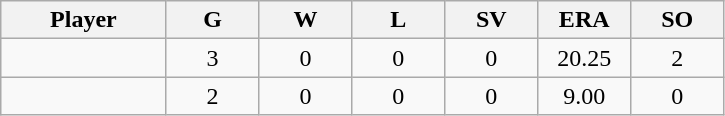<table class="wikitable sortable">
<tr>
<th bgcolor="#DDDDFF" width="16%">Player</th>
<th bgcolor="#DDDDFF" width="9%">G</th>
<th bgcolor="#DDDDFF" width="9%">W</th>
<th bgcolor="#DDDDFF" width="9%">L</th>
<th bgcolor="#DDDDFF" width="9%">SV</th>
<th bgcolor="#DDDDFF" width="9%">ERA</th>
<th bgcolor="#DDDDFF" width="9%">SO</th>
</tr>
<tr align="center">
<td></td>
<td>3</td>
<td>0</td>
<td>0</td>
<td>0</td>
<td>20.25</td>
<td>2</td>
</tr>
<tr align="center">
<td></td>
<td>2</td>
<td>0</td>
<td>0</td>
<td>0</td>
<td>9.00</td>
<td>0</td>
</tr>
</table>
